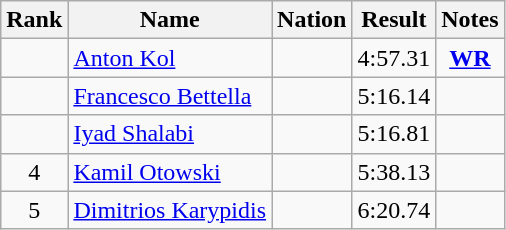<table class="wikitable sortable" style="text-align:center">
<tr>
<th>Rank</th>
<th>Name</th>
<th>Nation</th>
<th>Result</th>
<th>Notes</th>
</tr>
<tr>
<td></td>
<td align="left"><a href='#'>Anton Kol</a></td>
<td align=left></td>
<td>4:57.31</td>
<td><strong><a href='#'>WR</a></strong></td>
</tr>
<tr>
<td></td>
<td align="left"><a href='#'>Francesco Bettella</a></td>
<td align=left></td>
<td>5:16.14</td>
<td></td>
</tr>
<tr>
<td></td>
<td align="left"><a href='#'>Iyad Shalabi</a></td>
<td align=left></td>
<td>5:16.81</td>
<td></td>
</tr>
<tr>
<td>4</td>
<td align="left"><a href='#'>Kamil Otowski</a></td>
<td align=left></td>
<td>5:38.13</td>
<td></td>
</tr>
<tr>
<td>5</td>
<td align="left"><a href='#'>Dimitrios Karypidis</a></td>
<td align=left></td>
<td>6:20.74</td>
<td></td>
</tr>
</table>
